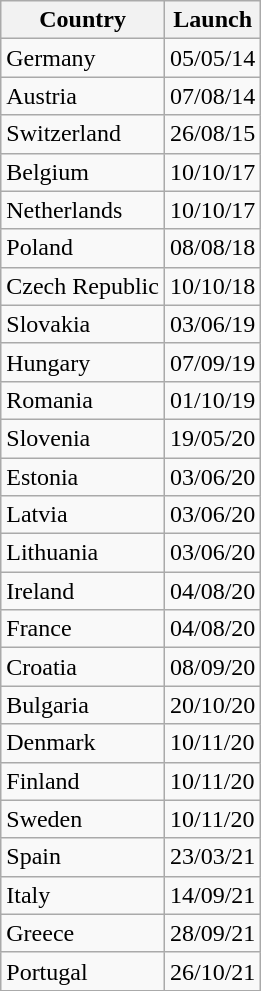<table class="wikitable">
<tr>
<th>Country</th>
<th>Launch</th>
</tr>
<tr>
<td>Germany</td>
<td>05/05/14</td>
</tr>
<tr>
<td>Austria</td>
<td>07/08/14</td>
</tr>
<tr>
<td>Switzerland</td>
<td>26/08/15</td>
</tr>
<tr>
<td>Belgium</td>
<td>10/10/17</td>
</tr>
<tr>
<td>Netherlands</td>
<td>10/10/17</td>
</tr>
<tr>
<td>Poland</td>
<td>08/08/18</td>
</tr>
<tr>
<td>Czech Republic</td>
<td>10/10/18</td>
</tr>
<tr>
<td>Slovakia</td>
<td>03/06/19</td>
</tr>
<tr>
<td>Hungary</td>
<td>07/09/19</td>
</tr>
<tr>
<td>Romania</td>
<td>01/10/19</td>
</tr>
<tr>
<td>Slovenia</td>
<td>19/05/20</td>
</tr>
<tr>
<td>Estonia</td>
<td>03/06/20</td>
</tr>
<tr>
<td>Latvia</td>
<td>03/06/20</td>
</tr>
<tr>
<td>Lithuania</td>
<td>03/06/20</td>
</tr>
<tr>
<td>Ireland</td>
<td>04/08/20</td>
</tr>
<tr>
<td>France</td>
<td>04/08/20</td>
</tr>
<tr>
<td>Croatia</td>
<td>08/09/20</td>
</tr>
<tr>
<td>Bulgaria</td>
<td>20/10/20</td>
</tr>
<tr>
<td>Denmark</td>
<td>10/11/20</td>
</tr>
<tr>
<td>Finland</td>
<td>10/11/20</td>
</tr>
<tr>
<td>Sweden</td>
<td>10/11/20</td>
</tr>
<tr>
<td>Spain</td>
<td>23/03/21</td>
</tr>
<tr>
<td>Italy</td>
<td>14/09/21</td>
</tr>
<tr>
<td>Greece</td>
<td>28/09/21</td>
</tr>
<tr>
<td>Portugal</td>
<td>26/10/21</td>
</tr>
</table>
